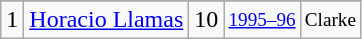<table class="wikitable">
<tr>
</tr>
<tr>
<td>1</td>
<td><a href='#'>Horacio Llamas</a></td>
<td>10</td>
<td style="font-size:80%;"><a href='#'>1995–96</a></td>
<td style="font-size:80%;">Clarke</td>
</tr>
</table>
